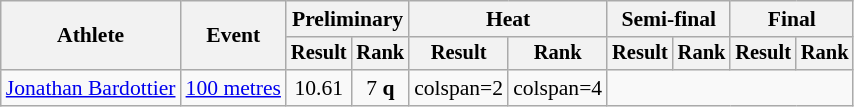<table class="wikitable" style="font-size:90%">
<tr>
<th rowspan="2">Athlete</th>
<th rowspan="2">Event</th>
<th colspan="2">Preliminary</th>
<th colspan="2">Heat</th>
<th colspan="2">Semi-final</th>
<th colspan="2">Final</th>
</tr>
<tr style="font-size:95%">
<th>Result</th>
<th>Rank</th>
<th>Result</th>
<th>Rank</th>
<th>Result</th>
<th>Rank</th>
<th>Result</th>
<th>Rank</th>
</tr>
<tr style=text-align:center>
<td style=text-align:left><a href='#'>Jonathan Bardottier</a></td>
<td style=text-align:left><a href='#'>100 metres</a></td>
<td>10.61</td>
<td>7 <strong>q</strong></td>
<td>colspan=2</td>
<td>colspan=4</td>
</tr>
</table>
